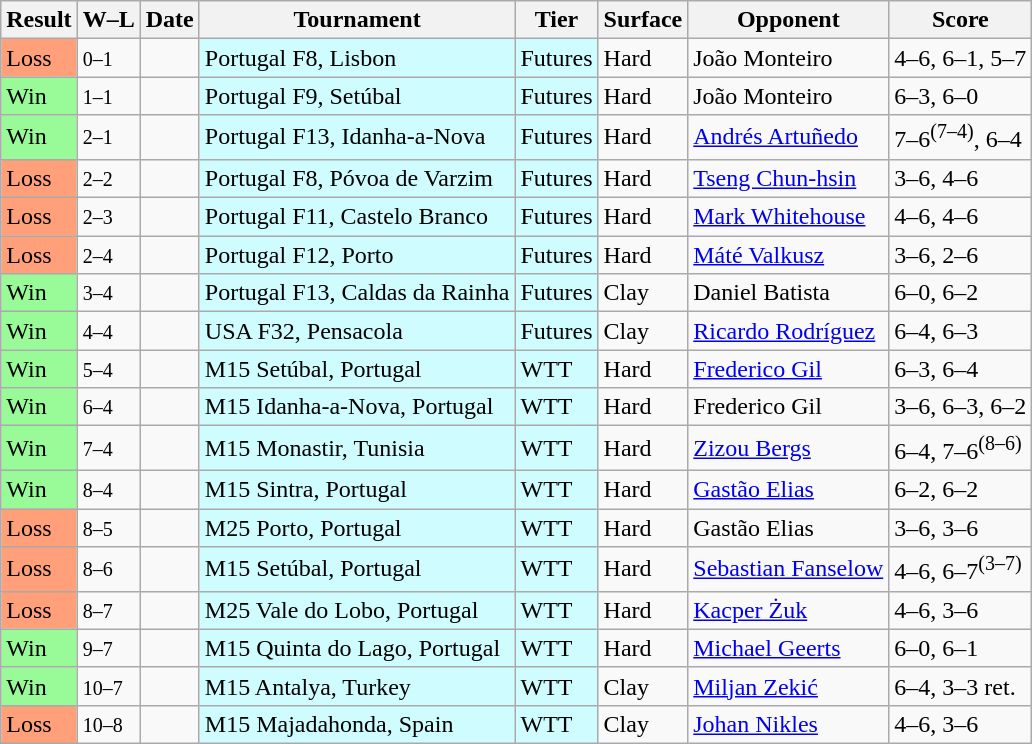<table class="sortable wikitable nowrap">
<tr>
<th>Result</th>
<th class="unsortable">W–L</th>
<th>Date</th>
<th>Tournament</th>
<th>Tier</th>
<th>Surface</th>
<th>Opponent</th>
<th class="unsortable">Score</th>
</tr>
<tr>
<td bgcolor=FFA07A>Loss</td>
<td><small>0–1</small></td>
<td></td>
<td style="background:#cffcff;">Portugal F8, Lisbon</td>
<td style="background:#cffcff;">Futures</td>
<td>Hard</td>
<td> João Monteiro</td>
<td>4–6, 6–1, 5–7</td>
</tr>
<tr>
<td bgcolor=98FB98>Win</td>
<td><small>1–1</small></td>
<td></td>
<td style="background:#cffcff;">Portugal F9, Setúbal</td>
<td style="background:#cffcff;">Futures</td>
<td>Hard</td>
<td> João Monteiro</td>
<td>6–3, 6–0</td>
</tr>
<tr>
<td bgcolor=98FB98>Win</td>
<td><small>2–1</small></td>
<td></td>
<td style="background:#cffcff;">Portugal F13, Idanha-a-Nova</td>
<td style="background:#cffcff;">Futures</td>
<td>Hard</td>
<td> <a href='#'>Andrés Artuñedo</a></td>
<td>7–6<sup>(7–4)</sup>, 6–4</td>
</tr>
<tr>
<td bgcolor=FFA07A>Loss</td>
<td><small>2–2</small></td>
<td></td>
<td style="background:#cffcff;">Portugal F8, Póvoa de Varzim</td>
<td style="background:#cffcff;">Futures</td>
<td>Hard</td>
<td> <a href='#'>Tseng Chun-hsin</a></td>
<td>3–6, 4–6</td>
</tr>
<tr>
<td bgcolor=FFA07A>Loss</td>
<td><small>2–3</small></td>
<td></td>
<td style="background:#cffcff;">Portugal F11, Castelo Branco</td>
<td style="background:#cffcff;">Futures</td>
<td>Hard</td>
<td> <a href='#'>Mark Whitehouse</a></td>
<td>4–6, 4–6</td>
</tr>
<tr>
<td bgcolor=FFA07A>Loss</td>
<td><small>2–4</small></td>
<td></td>
<td style="background:#cffcff;">Portugal F12, Porto</td>
<td style="background:#cffcff;">Futures</td>
<td>Hard</td>
<td> <a href='#'>Máté Valkusz</a></td>
<td>3–6, 2–6</td>
</tr>
<tr>
<td bgcolor=98FB98>Win</td>
<td><small>3–4</small></td>
<td></td>
<td style="background:#cffcff;">Portugal F13, Caldas da Rainha</td>
<td style="background:#cffcff;">Futures</td>
<td>Clay</td>
<td> Daniel Batista</td>
<td>6–0, 6–2</td>
</tr>
<tr>
<td bgcolor=98FB98>Win</td>
<td><small>4–4</small></td>
<td></td>
<td style="background:#cffcff;">USA F32, Pensacola</td>
<td style="background:#cffcff;">Futures</td>
<td>Clay</td>
<td> <a href='#'>Ricardo Rodríguez</a></td>
<td>6–4, 6–3</td>
</tr>
<tr>
<td bgcolor=98FB98>Win</td>
<td><small>5–4</small></td>
<td></td>
<td style="background:#cffcff;">M15 Setúbal, Portugal</td>
<td style="background:#cffcff;">WTT</td>
<td>Hard</td>
<td> <a href='#'>Frederico Gil</a></td>
<td>6–3, 6–4</td>
</tr>
<tr>
<td bgcolor=98FB98>Win</td>
<td><small>6–4</small></td>
<td></td>
<td style="background:#cffcff;">M15 Idanha-a-Nova, Portugal</td>
<td style="background:#cffcff;">WTT</td>
<td>Hard</td>
<td> Frederico Gil</td>
<td>3–6, 6–3, 6–2</td>
</tr>
<tr>
<td bgcolor=98FB98>Win</td>
<td><small>7–4</small></td>
<td></td>
<td style="background:#cffcff;">M15 Monastir, Tunisia</td>
<td style="background:#cffcff;">WTT</td>
<td>Hard</td>
<td> <a href='#'>Zizou Bergs</a></td>
<td>6–4, 7–6<sup>(8–6)</sup></td>
</tr>
<tr>
<td bgcolor=98FB98>Win</td>
<td><small>8–4</small></td>
<td></td>
<td style="background:#cffcff;">M15 Sintra, Portugal</td>
<td style="background:#cffcff;">WTT</td>
<td>Hard</td>
<td> <a href='#'>Gastão Elias</a></td>
<td>6–2, 6–2</td>
</tr>
<tr>
<td bgcolor=FFA07A>Loss</td>
<td><small>8–5</small></td>
<td></td>
<td style="background:#cffcff;">M25 Porto, Portugal</td>
<td style="background:#cffcff;">WTT</td>
<td>Hard</td>
<td> Gastão Elias</td>
<td>3–6, 3–6</td>
</tr>
<tr>
<td bgcolor=FFA07A>Loss</td>
<td><small>8–6</small></td>
<td></td>
<td style="background:#cffcff;">M15 Setúbal, Portugal</td>
<td style="background:#cffcff;">WTT</td>
<td>Hard</td>
<td> <a href='#'>Sebastian Fanselow</a></td>
<td>4–6, 6–7<sup>(3–7)</sup></td>
</tr>
<tr>
<td bgcolor=FFA07A>Loss</td>
<td><small>8–7</small></td>
<td></td>
<td style="background:#cffcff;">M25 Vale do Lobo, Portugal</td>
<td style="background:#cffcff;">WTT</td>
<td>Hard</td>
<td> <a href='#'>Kacper Żuk</a></td>
<td>4–6, 3–6</td>
</tr>
<tr>
<td bgcolor=98FB98>Win</td>
<td><small>9–7</small></td>
<td></td>
<td style="background:#cffcff;">M15 Quinta do Lago, Portugal</td>
<td style="background:#cffcff;">WTT</td>
<td>Hard</td>
<td> <a href='#'>Michael Geerts</a></td>
<td>6–0, 6–1</td>
</tr>
<tr>
<td bgcolor=98FB98>Win</td>
<td><small>10–7</small></td>
<td></td>
<td style="background:#cffcff;">M15 Antalya, Turkey</td>
<td style="background:#cffcff;">WTT</td>
<td>Clay</td>
<td> <a href='#'>Miljan Zekić</a></td>
<td>6–4, 3–3 ret.</td>
</tr>
<tr>
<td bgcolor=FFA07A>Loss</td>
<td><small>10–8</small></td>
<td></td>
<td style="background:#cffcff;">M15 Majadahonda, Spain</td>
<td style="background:#cffcff;">WTT</td>
<td>Clay</td>
<td> <a href='#'>Johan Nikles</a></td>
<td>4–6, 3–6</td>
</tr>
</table>
